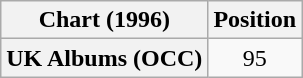<table class="wikitable plainrowheaders" style="text-align:center">
<tr>
<th scope="col">Chart (1996)</th>
<th scope="col">Position</th>
</tr>
<tr>
<th scope="row">UK Albums (OCC)</th>
<td>95</td>
</tr>
</table>
